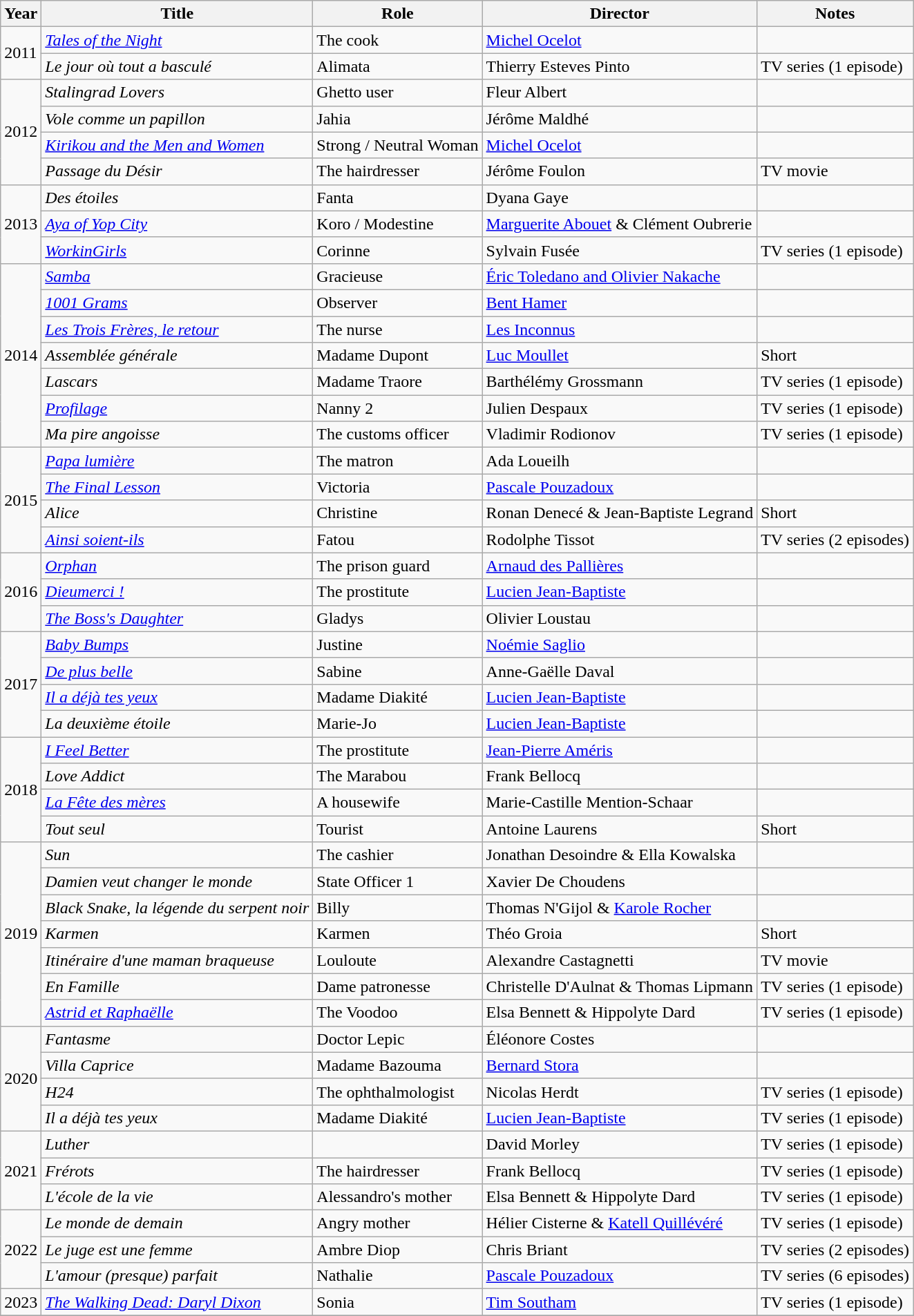<table class="wikitable sortable">
<tr>
<th>Year</th>
<th>Title</th>
<th>Role</th>
<th>Director</th>
<th class="unsortable">Notes</th>
</tr>
<tr>
<td rowspan=2>2011</td>
<td><em><a href='#'>Tales of the Night</a></em></td>
<td>The cook</td>
<td><a href='#'>Michel Ocelot</a></td>
<td></td>
</tr>
<tr>
<td><em>Le jour où tout a basculé</em></td>
<td>Alimata</td>
<td>Thierry Esteves Pinto</td>
<td>TV series (1 episode)</td>
</tr>
<tr>
<td rowspan=4>2012</td>
<td><em>Stalingrad Lovers</em></td>
<td>Ghetto user</td>
<td>Fleur Albert</td>
<td></td>
</tr>
<tr>
<td><em>Vole comme un papillon</em></td>
<td>Jahia</td>
<td>Jérôme Maldhé</td>
<td></td>
</tr>
<tr>
<td><em><a href='#'>Kirikou and the Men and Women</a></em></td>
<td>Strong / Neutral Woman</td>
<td><a href='#'>Michel Ocelot</a></td>
<td></td>
</tr>
<tr>
<td><em>Passage du Désir</em></td>
<td>The hairdresser</td>
<td>Jérôme Foulon</td>
<td>TV movie</td>
</tr>
<tr>
<td rowspan=3>2013</td>
<td><em>Des étoiles</em></td>
<td>Fanta</td>
<td>Dyana Gaye</td>
<td></td>
</tr>
<tr>
<td><em><a href='#'>Aya of Yop City</a></em></td>
<td>Koro / Modestine</td>
<td><a href='#'>Marguerite Abouet</a> & Clément Oubrerie</td>
<td></td>
</tr>
<tr>
<td><em><a href='#'>WorkinGirls</a></em></td>
<td>Corinne</td>
<td>Sylvain Fusée</td>
<td>TV series (1 episode)</td>
</tr>
<tr>
<td rowspan=7>2014</td>
<td><em><a href='#'>Samba</a></em></td>
<td>Gracieuse</td>
<td><a href='#'>Éric Toledano and Olivier Nakache</a></td>
<td></td>
</tr>
<tr>
<td><em><a href='#'>1001 Grams</a></em></td>
<td>Observer</td>
<td><a href='#'>Bent Hamer</a></td>
<td></td>
</tr>
<tr>
<td><em><a href='#'>Les Trois Frères, le retour</a></em></td>
<td>The nurse</td>
<td><a href='#'>Les Inconnus</a></td>
<td></td>
</tr>
<tr>
<td><em>Assemblée générale</em></td>
<td>Madame Dupont</td>
<td><a href='#'>Luc Moullet</a></td>
<td>Short</td>
</tr>
<tr>
<td><em>Lascars</em></td>
<td>Madame Traore</td>
<td>Barthélémy Grossmann</td>
<td>TV series (1 episode)</td>
</tr>
<tr>
<td><em><a href='#'>Profilage</a></em></td>
<td>Nanny 2</td>
<td>Julien Despaux</td>
<td>TV series (1 episode)</td>
</tr>
<tr>
<td><em>Ma pire angoisse</em></td>
<td>The customs officer</td>
<td>Vladimir Rodionov</td>
<td>TV series (1 episode)</td>
</tr>
<tr>
<td rowspan=4>2015</td>
<td><em><a href='#'>Papa lumière</a></em></td>
<td>The matron</td>
<td>Ada Loueilh</td>
<td></td>
</tr>
<tr>
<td><em><a href='#'>The Final Lesson</a></em></td>
<td>Victoria</td>
<td><a href='#'>Pascale Pouzadoux</a></td>
<td></td>
</tr>
<tr>
<td><em>Alice</em></td>
<td>Christine</td>
<td>Ronan Denecé & Jean-Baptiste Legrand</td>
<td>Short</td>
</tr>
<tr>
<td><em><a href='#'>Ainsi soient-ils</a></em></td>
<td>Fatou</td>
<td>Rodolphe Tissot</td>
<td>TV series (2 episodes)</td>
</tr>
<tr>
<td rowspan=3>2016</td>
<td><em><a href='#'>Orphan</a></em></td>
<td>The prison guard</td>
<td><a href='#'>Arnaud des Pallières</a></td>
<td></td>
</tr>
<tr>
<td><em><a href='#'>Dieumerci !</a></em></td>
<td>The prostitute</td>
<td><a href='#'>Lucien Jean-Baptiste</a></td>
<td></td>
</tr>
<tr>
<td><em><a href='#'>The Boss's Daughter</a></em></td>
<td>Gladys</td>
<td>Olivier Loustau</td>
<td></td>
</tr>
<tr>
<td rowspan=4>2017</td>
<td><em><a href='#'>Baby Bumps</a></em></td>
<td>Justine</td>
<td><a href='#'>Noémie Saglio</a></td>
<td></td>
</tr>
<tr>
<td><em><a href='#'>De plus belle</a></em></td>
<td>Sabine</td>
<td>Anne-Gaëlle Daval</td>
<td></td>
</tr>
<tr>
<td><em><a href='#'>Il a déjà tes yeux</a></em></td>
<td>Madame Diakité</td>
<td><a href='#'>Lucien Jean-Baptiste</a></td>
<td></td>
</tr>
<tr>
<td><em>La deuxième étoile</em></td>
<td>Marie-Jo</td>
<td><a href='#'>Lucien Jean-Baptiste</a></td>
<td></td>
</tr>
<tr>
<td rowspan=4>2018</td>
<td><em><a href='#'>I Feel Better</a></em></td>
<td>The prostitute</td>
<td><a href='#'>Jean-Pierre Améris</a></td>
<td></td>
</tr>
<tr>
<td><em>Love Addict</em></td>
<td>The Marabou</td>
<td>Frank Bellocq</td>
<td></td>
</tr>
<tr>
<td><em><a href='#'>La Fête des mères</a></em></td>
<td>A housewife</td>
<td>Marie-Castille Mention-Schaar</td>
<td></td>
</tr>
<tr>
<td><em>Tout seul</em></td>
<td>Tourist</td>
<td>Antoine Laurens</td>
<td>Short</td>
</tr>
<tr>
<td rowspan=7>2019</td>
<td><em>Sun</em></td>
<td>The cashier</td>
<td>Jonathan Desoindre & Ella Kowalska</td>
<td></td>
</tr>
<tr>
<td><em>Damien veut changer le monde</em></td>
<td>State Officer 1</td>
<td>Xavier De Choudens</td>
<td></td>
</tr>
<tr>
<td><em>Black Snake, la légende du serpent noir</em></td>
<td>Billy</td>
<td>Thomas N'Gijol & <a href='#'>Karole Rocher</a></td>
<td></td>
</tr>
<tr>
<td><em>Karmen</em></td>
<td>Karmen</td>
<td>Théo Groia</td>
<td>Short</td>
</tr>
<tr>
<td><em>Itinéraire d'une maman braqueuse</em></td>
<td>Louloute</td>
<td>Alexandre Castagnetti</td>
<td>TV movie</td>
</tr>
<tr>
<td><em>En Famille</em></td>
<td>Dame patronesse</td>
<td>Christelle D'Aulnat & Thomas Lipmann</td>
<td>TV series (1 episode)</td>
</tr>
<tr>
<td><em><a href='#'>Astrid et Raphaëlle</a></em></td>
<td>The Voodoo</td>
<td>Elsa Bennett & Hippolyte Dard</td>
<td>TV series (1 episode)</td>
</tr>
<tr>
<td rowspan=4>2020</td>
<td><em>Fantasme</em></td>
<td>Doctor Lepic</td>
<td>Éléonore Costes</td>
<td></td>
</tr>
<tr>
<td><em>Villa Caprice</em></td>
<td>Madame Bazouma</td>
<td><a href='#'>Bernard Stora</a></td>
<td></td>
</tr>
<tr>
<td><em>H24</em></td>
<td>The ophthalmologist</td>
<td>Nicolas Herdt</td>
<td>TV series (1 episode)</td>
</tr>
<tr>
<td><em>Il a déjà tes yeux</em></td>
<td>Madame Diakité</td>
<td><a href='#'>Lucien Jean-Baptiste</a></td>
<td>TV series (1 episode)</td>
</tr>
<tr>
<td rowspan=3>2021</td>
<td><em>Luther</em></td>
<td></td>
<td>David Morley</td>
<td>TV series (1 episode)</td>
</tr>
<tr>
<td><em>Frérots</em></td>
<td>The hairdresser</td>
<td>Frank Bellocq</td>
<td>TV series (1 episode)</td>
</tr>
<tr>
<td><em>L'école de la vie</em></td>
<td>Alessandro's mother</td>
<td>Elsa Bennett & Hippolyte Dard</td>
<td>TV series (1 episode)</td>
</tr>
<tr>
<td rowspan=3>2022</td>
<td><em>Le monde de demain</em></td>
<td>Angry mother</td>
<td>Hélier Cisterne & <a href='#'>Katell Quillévéré</a></td>
<td>TV series (1 episode)</td>
</tr>
<tr>
<td><em>Le juge est une femme</em></td>
<td>Ambre Diop</td>
<td>Chris Briant</td>
<td>TV series (2 episodes)</td>
</tr>
<tr>
<td><em>L'amour (presque) parfait</em></td>
<td>Nathalie</td>
<td><a href='#'>Pascale Pouzadoux</a></td>
<td>TV series (6 episodes)</td>
</tr>
<tr>
<td rowspan=1>2023</td>
<td><em><a href='#'>The Walking Dead: Daryl Dixon</a></em></td>
<td>Sonia</td>
<td><a href='#'>Tim Southam</a></td>
<td>TV series (1 episode)</td>
</tr>
<tr>
</tr>
</table>
